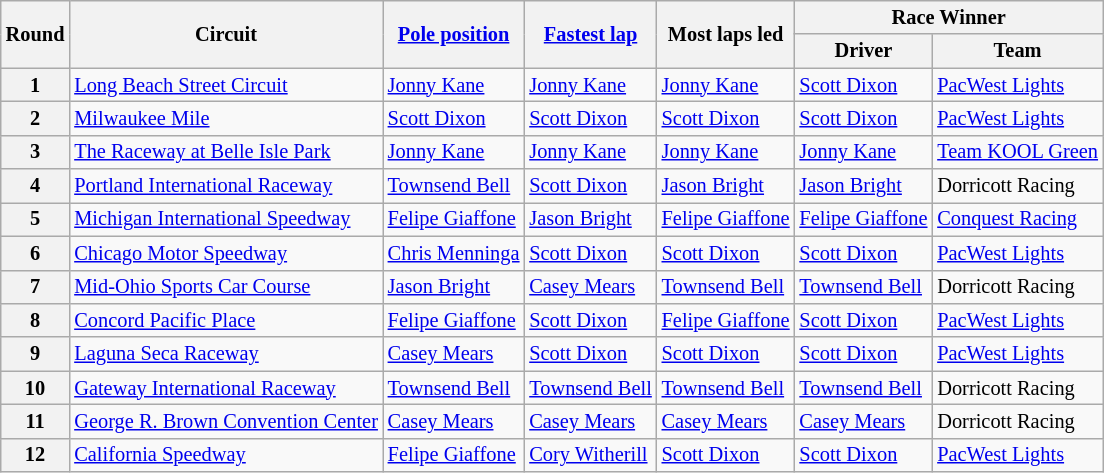<table class="wikitable" style="font-size: 85%">
<tr>
<th rowspan="2">Round</th>
<th rowspan="2">Circuit</th>
<th rowspan="2"><a href='#'>Pole position</a></th>
<th rowspan="2"><a href='#'>Fastest lap</a></th>
<th rowspan="2">Most laps led</th>
<th colspan="2">Race Winner</th>
</tr>
<tr>
<th>Driver</th>
<th>Team</th>
</tr>
<tr>
<th>1</th>
<td> <a href='#'>Long Beach Street Circuit</a></td>
<td> <a href='#'>Jonny Kane</a></td>
<td nowrap=""> <a href='#'>Jonny Kane</a></td>
<td nowrap=""> <a href='#'>Jonny Kane</a></td>
<td> <a href='#'>Scott Dixon</a></td>
<td><a href='#'>PacWest Lights</a></td>
</tr>
<tr>
<th>2</th>
<td> <a href='#'>Milwaukee Mile</a></td>
<td> <a href='#'>Scott Dixon</a></td>
<td> <a href='#'>Scott Dixon</a></td>
<td> <a href='#'>Scott Dixon</a></td>
<td> <a href='#'>Scott Dixon</a></td>
<td nowrap=""><a href='#'>PacWest Lights</a></td>
</tr>
<tr>
<th>3</th>
<td> <a href='#'>The Raceway at Belle Isle Park</a></td>
<td> <a href='#'>Jonny Kane</a></td>
<td> <a href='#'>Jonny Kane</a></td>
<td> <a href='#'>Jonny Kane</a></td>
<td> <a href='#'>Jonny Kane</a></td>
<td nowrap><a href='#'>Team KOOL Green</a></td>
</tr>
<tr>
<th>4</th>
<td> <a href='#'>Portland International Raceway</a></td>
<td> <a href='#'>Townsend Bell</a></td>
<td> <a href='#'>Scott Dixon</a></td>
<td> <a href='#'>Jason Bright</a></td>
<td> <a href='#'>Jason Bright</a></td>
<td>Dorricott Racing</td>
</tr>
<tr>
<th>5</th>
<td> <a href='#'>Michigan International Speedway</a></td>
<td nowrap> <a href='#'>Felipe Giaffone</a></td>
<td> <a href='#'>Jason Bright</a></td>
<td nowrap> <a href='#'>Felipe Giaffone</a></td>
<td nowrap> <a href='#'>Felipe Giaffone</a></td>
<td><a href='#'>Conquest Racing</a></td>
</tr>
<tr>
<th>6</th>
<td> <a href='#'>Chicago Motor Speedway</a></td>
<td> <a href='#'>Chris Menninga</a></td>
<td> <a href='#'>Scott Dixon</a></td>
<td> <a href='#'>Scott Dixon</a></td>
<td> <a href='#'>Scott Dixon</a></td>
<td><a href='#'>PacWest Lights</a></td>
</tr>
<tr>
<th>7</th>
<td> <a href='#'>Mid-Ohio Sports Car Course</a></td>
<td> <a href='#'>Jason Bright</a></td>
<td> <a href='#'>Casey Mears</a></td>
<td> <a href='#'>Townsend Bell</a></td>
<td nowrap=""> <a href='#'>Townsend Bell</a></td>
<td>Dorricott Racing</td>
</tr>
<tr>
<th>8</th>
<td> <a href='#'>Concord Pacific Place</a></td>
<td> <a href='#'>Felipe Giaffone</a></td>
<td> <a href='#'>Scott Dixon</a></td>
<td> <a href='#'>Felipe Giaffone</a></td>
<td> <a href='#'>Scott Dixon</a></td>
<td><a href='#'>PacWest Lights</a></td>
</tr>
<tr>
<th>9</th>
<td> <a href='#'>Laguna Seca Raceway</a></td>
<td> <a href='#'>Casey Mears</a></td>
<td> <a href='#'>Scott Dixon</a></td>
<td> <a href='#'>Scott Dixon</a></td>
<td> <a href='#'>Scott Dixon</a></td>
<td><a href='#'>PacWest Lights</a></td>
</tr>
<tr>
<th>10</th>
<td> <a href='#'>Gateway International Raceway</a></td>
<td nowrap=""> <a href='#'>Townsend Bell</a></td>
<td> <a href='#'>Townsend Bell</a></td>
<td nowrap> <a href='#'>Townsend Bell</a></td>
<td> <a href='#'>Townsend Bell</a></td>
<td>Dorricott Racing</td>
</tr>
<tr>
<th>11</th>
<td nowrap> <a href='#'>George R. Brown Convention Center</a></td>
<td> <a href='#'>Casey Mears</a></td>
<td> <a href='#'>Casey Mears</a></td>
<td> <a href='#'>Casey Mears</a></td>
<td> <a href='#'>Casey Mears</a></td>
<td>Dorricott Racing</td>
</tr>
<tr>
<th>12</th>
<td> <a href='#'>California Speedway</a></td>
<td nowrap=""> <a href='#'>Felipe Giaffone</a></td>
<td> <a href='#'>Cory Witherill</a></td>
<td nowrap=""> <a href='#'>Scott Dixon</a></td>
<td nowrap=""> <a href='#'>Scott Dixon</a></td>
<td nowrap=""><a href='#'>PacWest Lights</a></td>
</tr>
</table>
